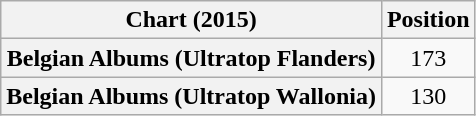<table class="wikitable sortable plainrowheaders">
<tr>
<th scope="col">Chart (2015)</th>
<th scope="col">Position</th>
</tr>
<tr>
<th scope="row">Belgian Albums (Ultratop Flanders)</th>
<td style="text-align:center;">173</td>
</tr>
<tr>
<th scope="row">Belgian Albums (Ultratop Wallonia)</th>
<td style="text-align:center;">130</td>
</tr>
</table>
